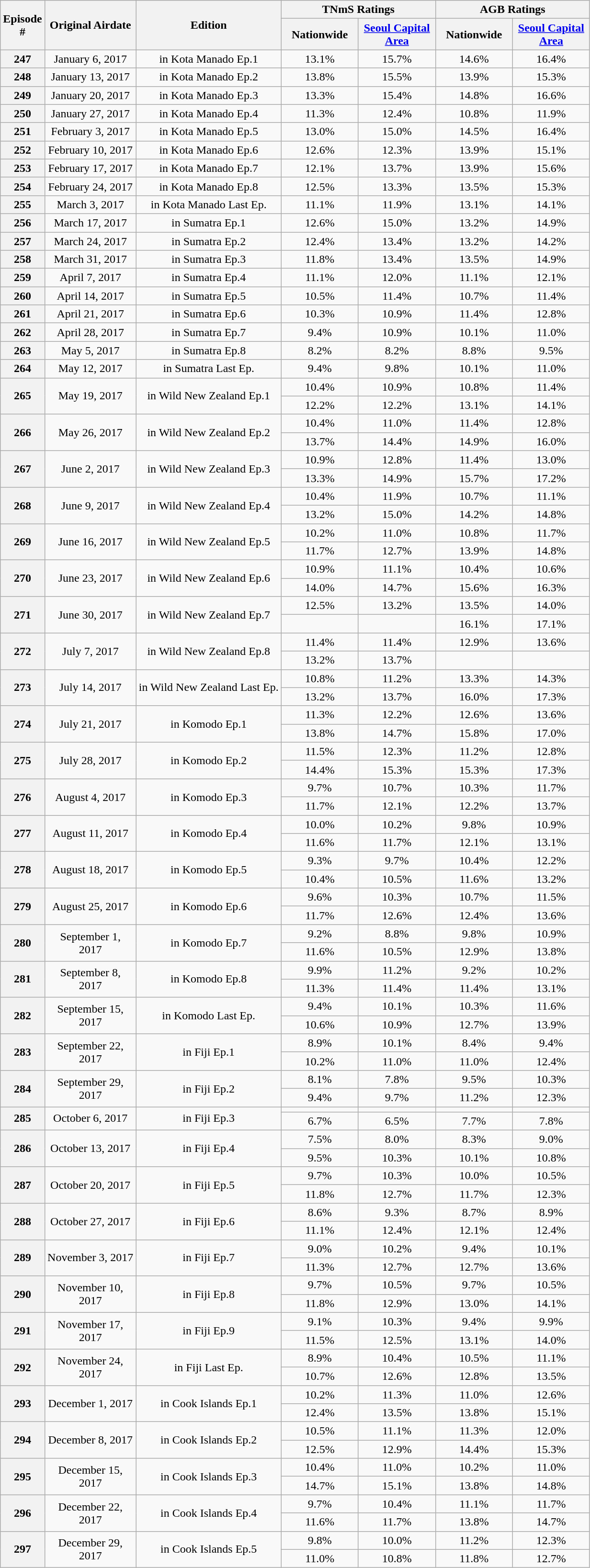<table class=wikitable style="text-align:center">
<tr>
<th rowspan="2" width=40>Episode #</th>
<th rowspan="2" width=120>Original Airdate</th>
<th rowspan="2">Edition</th>
<th colspan="2">TNmS Ratings</th>
<th colspan="2">AGB Ratings</th>
</tr>
<tr>
<th width=100>Nationwide</th>
<th width=100><a href='#'>Seoul Capital Area</a></th>
<th width=100>Nationwide</th>
<th width=100><a href='#'>Seoul Capital Area</a></th>
</tr>
<tr>
<th>247</th>
<td>January 6, 2017</td>
<td>in Kota Manado Ep.1</td>
<td>13.1%</td>
<td>15.7%</td>
<td>14.6%</td>
<td>16.4%</td>
</tr>
<tr>
<th>248</th>
<td>January 13, 2017</td>
<td>in Kota Manado Ep.2</td>
<td>13.8%</td>
<td>15.5%</td>
<td>13.9%</td>
<td>15.3%</td>
</tr>
<tr>
<th>249</th>
<td>January 20, 2017</td>
<td>in Kota Manado Ep.3</td>
<td>13.3%</td>
<td>15.4%</td>
<td>14.8%</td>
<td>16.6%</td>
</tr>
<tr>
<th>250</th>
<td>January 27, 2017</td>
<td>in Kota Manado Ep.4</td>
<td>11.3%</td>
<td>12.4%</td>
<td>10.8%</td>
<td>11.9%</td>
</tr>
<tr>
<th>251</th>
<td>February 3, 2017</td>
<td>in Kota Manado Ep.5</td>
<td>13.0%</td>
<td>15.0%</td>
<td>14.5%</td>
<td>16.4%</td>
</tr>
<tr>
<th>252</th>
<td>February 10, 2017</td>
<td>in Kota Manado Ep.6</td>
<td>12.6%</td>
<td>12.3%</td>
<td>13.9%</td>
<td>15.1%</td>
</tr>
<tr>
<th>253</th>
<td>February 17, 2017</td>
<td>in Kota Manado Ep.7</td>
<td>12.1%</td>
<td>13.7%</td>
<td>13.9%</td>
<td>15.6%</td>
</tr>
<tr>
<th>254</th>
<td>February 24, 2017</td>
<td>in Kota Manado Ep.8</td>
<td>12.5%</td>
<td>13.3%</td>
<td>13.5%</td>
<td>15.3%</td>
</tr>
<tr>
<th>255</th>
<td>March 3, 2017</td>
<td>in Kota Manado Last Ep.</td>
<td>11.1%</td>
<td>11.9%</td>
<td>13.1%</td>
<td>14.1%</td>
</tr>
<tr>
<th>256</th>
<td>March 17, 2017</td>
<td>in Sumatra Ep.1</td>
<td>12.6%</td>
<td>15.0%</td>
<td>13.2%</td>
<td>14.9%</td>
</tr>
<tr>
<th>257</th>
<td>March 24, 2017</td>
<td>in Sumatra Ep.2</td>
<td>12.4%</td>
<td>13.4%</td>
<td>13.2%</td>
<td>14.2%</td>
</tr>
<tr>
<th>258</th>
<td>March 31, 2017</td>
<td>in Sumatra Ep.3</td>
<td>11.8%</td>
<td>13.4%</td>
<td>13.5%</td>
<td>14.9%</td>
</tr>
<tr>
<th>259</th>
<td>April 7, 2017</td>
<td>in Sumatra Ep.4</td>
<td>11.1%</td>
<td>12.0%</td>
<td>11.1%</td>
<td>12.1%</td>
</tr>
<tr>
<th>260</th>
<td>April 14, 2017</td>
<td>in Sumatra Ep.5</td>
<td>10.5%</td>
<td>11.4%</td>
<td>10.7%</td>
<td>11.4%</td>
</tr>
<tr>
<th>261</th>
<td>April 21, 2017</td>
<td>in Sumatra Ep.6</td>
<td>10.3%</td>
<td>10.9%</td>
<td>11.4%</td>
<td>12.8%</td>
</tr>
<tr>
<th>262</th>
<td>April 28, 2017</td>
<td>in Sumatra Ep.7</td>
<td>9.4%</td>
<td>10.9%</td>
<td>10.1%</td>
<td>11.0%</td>
</tr>
<tr>
<th>263</th>
<td>May 5, 2017</td>
<td>in Sumatra Ep.8</td>
<td>8.2%</td>
<td>8.2%</td>
<td>8.8%</td>
<td>9.5%</td>
</tr>
<tr>
<th>264</th>
<td>May 12, 2017</td>
<td>in Sumatra Last Ep.</td>
<td>9.4%</td>
<td>9.8%</td>
<td>10.1%</td>
<td>11.0%</td>
</tr>
<tr>
<th rowspan=2>265</th>
<td rowspan=2>May 19, 2017</td>
<td rowspan=2>in Wild New Zealand Ep.1</td>
<td>10.4%</td>
<td>10.9%</td>
<td>10.8%</td>
<td>11.4%</td>
</tr>
<tr>
<td>12.2%</td>
<td>12.2%</td>
<td>13.1%</td>
<td>14.1%</td>
</tr>
<tr>
<th rowspan=2>266</th>
<td rowspan=2>May 26, 2017</td>
<td rowspan=2>in Wild New Zealand Ep.2</td>
<td>10.4%</td>
<td>11.0%</td>
<td>11.4%</td>
<td>12.8%</td>
</tr>
<tr>
<td>13.7%</td>
<td>14.4%</td>
<td>14.9%</td>
<td>16.0%</td>
</tr>
<tr>
<th rowspan=2>267</th>
<td rowspan=2>June 2, 2017</td>
<td rowspan=2>in Wild New Zealand Ep.3</td>
<td>10.9%</td>
<td>12.8%</td>
<td>11.4%</td>
<td>13.0%</td>
</tr>
<tr>
<td>13.3%</td>
<td>14.9%</td>
<td>15.7%</td>
<td>17.2%</td>
</tr>
<tr>
<th rowspan=2>268</th>
<td rowspan=2>June 9, 2017</td>
<td rowspan=2>in Wild New Zealand Ep.4</td>
<td>10.4%</td>
<td>11.9%</td>
<td>10.7%</td>
<td>11.1%</td>
</tr>
<tr>
<td>13.2%</td>
<td>15.0%</td>
<td>14.2%</td>
<td>14.8%</td>
</tr>
<tr>
<th rowspan=2>269</th>
<td rowspan=2>June 16, 2017</td>
<td rowspan=2>in Wild New Zealand Ep.5</td>
<td>10.2%</td>
<td>11.0%</td>
<td>10.8%</td>
<td>11.7%</td>
</tr>
<tr>
<td>11.7%</td>
<td>12.7%</td>
<td>13.9%</td>
<td>14.8%</td>
</tr>
<tr>
<th rowspan=2>270</th>
<td rowspan=2>June 23, 2017</td>
<td rowspan=2>in Wild New Zealand Ep.6</td>
<td>10.9%</td>
<td>11.1%</td>
<td>10.4%</td>
<td>10.6%</td>
</tr>
<tr>
<td>14.0%</td>
<td>14.7%</td>
<td>15.6%</td>
<td>16.3%</td>
</tr>
<tr>
<th rowspan=2>271</th>
<td rowspan=2>June 30, 2017</td>
<td rowspan=2>in Wild New Zealand Ep.7</td>
<td>12.5%</td>
<td>13.2%</td>
<td>13.5%</td>
<td>14.0%</td>
</tr>
<tr>
<td></td>
<td></td>
<td>16.1%</td>
<td>17.1%</td>
</tr>
<tr>
<th rowspan=2>272</th>
<td rowspan=2>July 7, 2017</td>
<td rowspan=2>in Wild New Zealand Ep.8</td>
<td>11.4%</td>
<td>11.4%</td>
<td>12.9%</td>
<td>13.6%</td>
</tr>
<tr>
<td>13.2%</td>
<td>13.7%</td>
<td></td>
<td></td>
</tr>
<tr>
<th rowspan=2>273</th>
<td rowspan=2>July 14, 2017</td>
<td rowspan=2>in Wild New Zealand Last Ep.</td>
<td>10.8%</td>
<td>11.2%</td>
<td>13.3%</td>
<td>14.3%</td>
</tr>
<tr>
<td>13.2%</td>
<td>13.7%</td>
<td>16.0%</td>
<td>17.3%</td>
</tr>
<tr>
<th rowspan=2>274</th>
<td rowspan=2>July 21, 2017</td>
<td rowspan=2>in Komodo Ep.1</td>
<td>11.3%</td>
<td>12.2%</td>
<td>12.6%</td>
<td>13.6%</td>
</tr>
<tr>
<td>13.8%</td>
<td>14.7%</td>
<td>15.8%</td>
<td>17.0%</td>
</tr>
<tr>
<th rowspan=2>275</th>
<td rowspan=2>July 28, 2017</td>
<td rowspan=2>in Komodo Ep.2</td>
<td>11.5%</td>
<td>12.3%</td>
<td>11.2%</td>
<td>12.8%</td>
</tr>
<tr>
<td>14.4%</td>
<td>15.3%</td>
<td>15.3%</td>
<td>17.3%</td>
</tr>
<tr>
<th rowspan=2>276</th>
<td rowspan=2>August 4, 2017</td>
<td rowspan=2>in Komodo Ep.3</td>
<td>9.7%</td>
<td>10.7%</td>
<td>10.3%</td>
<td>11.7%</td>
</tr>
<tr>
<td>11.7%</td>
<td>12.1%</td>
<td>12.2%</td>
<td>13.7%</td>
</tr>
<tr>
<th rowspan=2>277</th>
<td rowspan=2>August 11, 2017</td>
<td rowspan=2>in Komodo Ep.4</td>
<td>10.0%</td>
<td>10.2%</td>
<td>9.8%</td>
<td>10.9%</td>
</tr>
<tr>
<td>11.6%</td>
<td>11.7%</td>
<td>12.1%</td>
<td>13.1%</td>
</tr>
<tr>
<th rowspan=2>278</th>
<td rowspan=2>August 18, 2017</td>
<td rowspan=2>in Komodo Ep.5</td>
<td>9.3%</td>
<td>9.7%</td>
<td>10.4%</td>
<td>12.2%</td>
</tr>
<tr>
<td>10.4%</td>
<td>10.5%</td>
<td>11.6%</td>
<td>13.2%</td>
</tr>
<tr>
<th rowspan=2>279</th>
<td rowspan=2>August 25, 2017</td>
<td rowspan=2>in Komodo Ep.6</td>
<td>9.6%</td>
<td>10.3%</td>
<td>10.7%</td>
<td>11.5%</td>
</tr>
<tr>
<td>11.7%</td>
<td>12.6%</td>
<td>12.4%</td>
<td>13.6%</td>
</tr>
<tr>
<th rowspan=2>280</th>
<td rowspan=2>September 1, 2017</td>
<td rowspan=2>in Komodo Ep.7</td>
<td>9.2%</td>
<td>8.8%</td>
<td>9.8%</td>
<td>10.9%</td>
</tr>
<tr>
<td>11.6%</td>
<td>10.5%</td>
<td>12.9%</td>
<td>13.8%</td>
</tr>
<tr>
<th rowspan=2>281</th>
<td rowspan=2>September 8, 2017</td>
<td rowspan=2>in Komodo Ep.8</td>
<td>9.9%</td>
<td>11.2%</td>
<td>9.2%</td>
<td>10.2%</td>
</tr>
<tr>
<td>11.3%</td>
<td>11.4%</td>
<td>11.4%</td>
<td>13.1%</td>
</tr>
<tr>
<th rowspan=2>282</th>
<td rowspan=2>September 15, 2017</td>
<td rowspan=2>in Komodo Last Ep.</td>
<td>9.4%</td>
<td>10.1%</td>
<td>10.3%</td>
<td>11.6%</td>
</tr>
<tr>
<td>10.6%</td>
<td>10.9%</td>
<td>12.7%</td>
<td>13.9%</td>
</tr>
<tr>
<th rowspan=2>283</th>
<td rowspan=2>September 22, 2017</td>
<td rowspan=2>in Fiji Ep.1</td>
<td>8.9%</td>
<td>10.1%</td>
<td>8.4%</td>
<td>9.4%</td>
</tr>
<tr>
<td>10.2%</td>
<td>11.0%</td>
<td>11.0%</td>
<td>12.4%</td>
</tr>
<tr>
<th rowspan=2>284</th>
<td rowspan=2>September 29, 2017</td>
<td rowspan=2>in Fiji Ep.2</td>
<td>8.1%</td>
<td>7.8%</td>
<td>9.5%</td>
<td>10.3%</td>
</tr>
<tr>
<td>9.4%</td>
<td>9.7%</td>
<td>11.2%</td>
<td>12.3%</td>
</tr>
<tr>
<th rowspan=2>285</th>
<td rowspan=2>October 6, 2017</td>
<td rowspan=2>in Fiji Ep.3</td>
<td></td>
<td></td>
<td></td>
<td></td>
</tr>
<tr>
<td>6.7%</td>
<td>6.5%</td>
<td>7.7%</td>
<td>7.8%</td>
</tr>
<tr>
<th rowspan=2>286</th>
<td rowspan=2>October 13, 2017</td>
<td rowspan=2>in Fiji Ep.4</td>
<td>7.5%</td>
<td>8.0%</td>
<td>8.3%</td>
<td>9.0%</td>
</tr>
<tr>
<td>9.5%</td>
<td>10.3%</td>
<td>10.1%</td>
<td>10.8%</td>
</tr>
<tr>
<th rowspan=2>287</th>
<td rowspan=2>October 20, 2017</td>
<td rowspan=2>in Fiji Ep.5</td>
<td>9.7%</td>
<td>10.3%</td>
<td>10.0%</td>
<td>10.5%</td>
</tr>
<tr>
<td>11.8%</td>
<td>12.7%</td>
<td>11.7%</td>
<td>12.3%</td>
</tr>
<tr>
<th rowspan=2>288</th>
<td rowspan=2>October 27, 2017</td>
<td rowspan=2>in Fiji Ep.6<br></td>
<td>8.6%</td>
<td>9.3%</td>
<td>8.7%</td>
<td>8.9%</td>
</tr>
<tr>
<td>11.1%</td>
<td>12.4%</td>
<td>12.1%</td>
<td>12.4%</td>
</tr>
<tr>
<th rowspan=2>289</th>
<td rowspan=2>November 3, 2017</td>
<td rowspan=2>in Fiji Ep.7<br></td>
<td>9.0%</td>
<td>10.2%</td>
<td>9.4%</td>
<td>10.1%</td>
</tr>
<tr>
<td>11.3%</td>
<td>12.7%</td>
<td>12.7%</td>
<td>13.6%</td>
</tr>
<tr>
<th rowspan=2>290</th>
<td rowspan=2>November 10, 2017</td>
<td rowspan=2>in Fiji Ep.8<br></td>
<td>9.7%</td>
<td>10.5%</td>
<td>9.7%</td>
<td>10.5%</td>
</tr>
<tr>
<td>11.8%</td>
<td>12.9%</td>
<td>13.0%</td>
<td>14.1%</td>
</tr>
<tr>
<th rowspan=2>291</th>
<td rowspan=2>November 17, 2017</td>
<td rowspan=2>in Fiji Ep.9<br></td>
<td>9.1%</td>
<td>10.3%</td>
<td>9.4%</td>
<td>9.9%</td>
</tr>
<tr>
<td>11.5%</td>
<td>12.5%</td>
<td>13.1%</td>
<td>14.0%</td>
</tr>
<tr>
<th rowspan=2>292</th>
<td rowspan=2>November 24, 2017</td>
<td rowspan=2>in Fiji Last Ep.<br></td>
<td>8.9%</td>
<td>10.4%</td>
<td>10.5%</td>
<td>11.1%</td>
</tr>
<tr>
<td>10.7%</td>
<td>12.6%</td>
<td>12.8%</td>
<td>13.5%</td>
</tr>
<tr>
<th rowspan=2>293</th>
<td rowspan=2>December 1, 2017</td>
<td rowspan=2>in Cook Islands Ep.1</td>
<td>10.2%</td>
<td>11.3%</td>
<td>11.0%</td>
<td>12.6%</td>
</tr>
<tr>
<td>12.4%</td>
<td>13.5%</td>
<td>13.8%</td>
<td>15.1%</td>
</tr>
<tr>
<th rowspan=2>294</th>
<td rowspan=2>December 8, 2017</td>
<td rowspan=2>in Cook Islands Ep.2</td>
<td>10.5%</td>
<td>11.1%</td>
<td>11.3%</td>
<td>12.0%</td>
</tr>
<tr>
<td>12.5%</td>
<td>12.9%</td>
<td>14.4%</td>
<td>15.3%</td>
</tr>
<tr>
<th rowspan=2>295</th>
<td rowspan=2>December 15, 2017</td>
<td rowspan=2>in Cook Islands Ep.3</td>
<td>10.4%</td>
<td>11.0%</td>
<td>10.2%</td>
<td>11.0%</td>
</tr>
<tr>
<td>14.7%</td>
<td>15.1%</td>
<td>13.8%</td>
<td>14.8%</td>
</tr>
<tr>
<th rowspan=2>296</th>
<td rowspan=2>December 22, 2017</td>
<td rowspan=2>in Cook Islands Ep.4</td>
<td>9.7%</td>
<td>10.4%</td>
<td>11.1%</td>
<td>11.7%</td>
</tr>
<tr>
<td>11.6%</td>
<td>11.7%</td>
<td>13.8%</td>
<td>14.7%</td>
</tr>
<tr>
<th rowspan=2>297</th>
<td rowspan=2>December 29, 2017</td>
<td rowspan=2>in Cook Islands Ep.5</td>
<td>9.8%</td>
<td>10.0%</td>
<td>11.2%</td>
<td>12.3%</td>
</tr>
<tr>
<td>11.0%</td>
<td>10.8%</td>
<td>11.8%</td>
<td>12.7%</td>
</tr>
</table>
